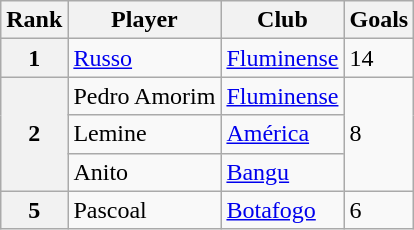<table class="wikitable">
<tr>
<th>Rank</th>
<th>Player</th>
<th>Club</th>
<th>Goals</th>
</tr>
<tr>
<th>1</th>
<td><a href='#'>Russo</a></td>
<td><a href='#'>Fluminense</a></td>
<td>14</td>
</tr>
<tr>
<th rowspan="3">2</th>
<td>Pedro Amorim</td>
<td><a href='#'>Fluminense</a></td>
<td rowspan="3">8</td>
</tr>
<tr>
<td>Lemine</td>
<td><a href='#'>América</a></td>
</tr>
<tr>
<td>Anito</td>
<td><a href='#'>Bangu</a></td>
</tr>
<tr>
<th>5</th>
<td>Pascoal</td>
<td><a href='#'>Botafogo</a></td>
<td>6</td>
</tr>
</table>
